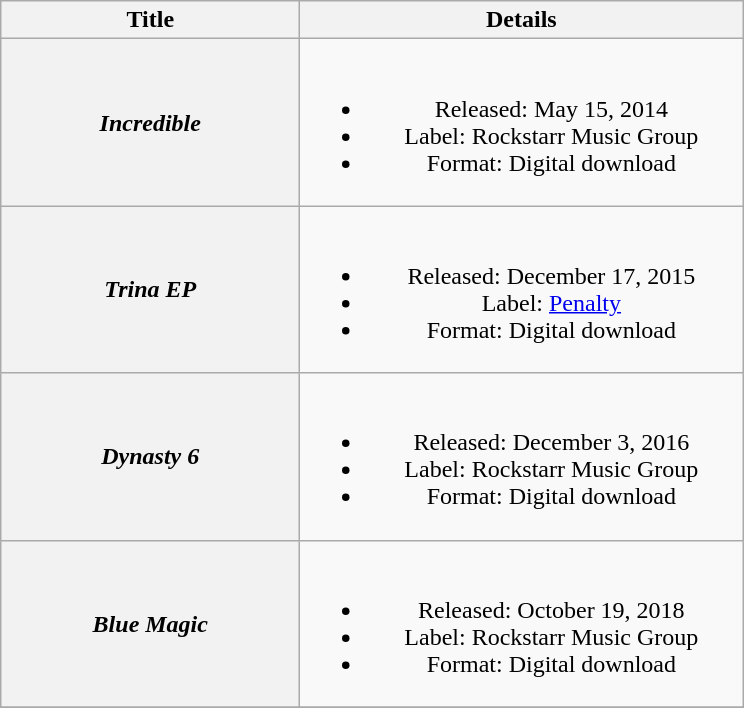<table class="wikitable plainrowheaders" style="text-align:center;">
<tr>
<th scope="col" style="width:12em;">Title</th>
<th scope="col" style="width:18em;">Details</th>
</tr>
<tr>
<th scope="row"><em>Incredible</em></th>
<td><br><ul><li>Released: May 15, 2014</li><li>Label: Rockstarr Music Group</li><li>Format: Digital download</li></ul></td>
</tr>
<tr>
<th scope="row"><em>Trina EP</em></th>
<td><br><ul><li>Released: December 17, 2015</li><li>Label: <a href='#'>Penalty</a></li><li>Format: Digital download</li></ul></td>
</tr>
<tr>
<th scope="row"><em>Dynasty 6</em></th>
<td><br><ul><li>Released: December 3, 2016</li><li>Label: Rockstarr Music Group</li><li>Format: Digital download</li></ul></td>
</tr>
<tr>
<th scope="row"><em>Blue Magic</em></th>
<td><br><ul><li>Released: October 19, 2018</li><li>Label: Rockstarr Music Group</li><li>Format: Digital download</li></ul></td>
</tr>
<tr>
</tr>
</table>
